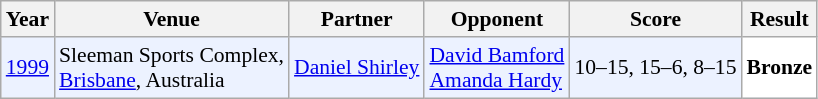<table class="sortable wikitable" style="font-size: 90%;">
<tr>
<th>Year</th>
<th>Venue</th>
<th>Partner</th>
<th>Opponent</th>
<th>Score</th>
<th>Result</th>
</tr>
<tr style="background:#ECF2FF">
<td align="center"><a href='#'>1999</a></td>
<td align="left">Sleeman Sports Complex,<br><a href='#'>Brisbane</a>, Australia</td>
<td align="left"> <a href='#'>Daniel Shirley</a></td>
<td align="left"> <a href='#'>David Bamford</a><br> <a href='#'>Amanda Hardy</a></td>
<td align="left">10–15, 15–6, 8–15</td>
<td align="left" bgcolor="#ffffff"> <strong>Bronze</strong></td>
</tr>
</table>
